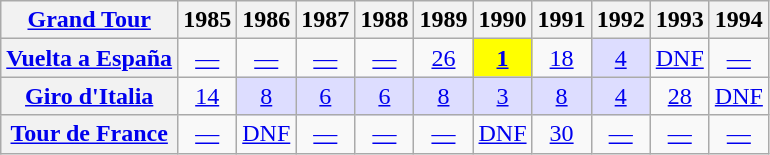<table class="wikitable plainrowheaders">
<tr>
<th scope="col"><a href='#'>Grand Tour</a></th>
<th scope="col">1985</th>
<th scope="col">1986</th>
<th scope="col">1987</th>
<th scope="col">1988</th>
<th scope="col">1989</th>
<th scope="col">1990</th>
<th scope="col">1991</th>
<th scope="col">1992</th>
<th scope="col">1993</th>
<th scope="col">1994</th>
</tr>
<tr style="text-align:center;">
<th scope="row"> <a href='#'>Vuelta a España</a></th>
<td><a href='#'>—</a></td>
<td><a href='#'>—</a></td>
<td><a href='#'>—</a></td>
<td><a href='#'>—</a></td>
<td><a href='#'>26</a></td>
<td style="background:yellow;"><strong><a href='#'>1</a></strong></td>
<td><a href='#'>18</a></td>
<td style="background:#ddddff;"><a href='#'>4</a></td>
<td><a href='#'>DNF</a></td>
<td><a href='#'>—</a></td>
</tr>
<tr style="text-align:center;">
<th scope="row"> <a href='#'>Giro d'Italia</a></th>
<td><a href='#'>14</a></td>
<td style="background:#ddddff;"><a href='#'>8</a></td>
<td style="background:#ddddff;"><a href='#'>6</a></td>
<td style="background:#ddddff;"><a href='#'>6</a></td>
<td style="background:#ddddff;"><a href='#'>8</a></td>
<td style="background:#ddddff;"><a href='#'>3</a></td>
<td style="background:#ddddff;"><a href='#'>8</a></td>
<td style="background:#ddddff;"><a href='#'>4</a></td>
<td><a href='#'>28</a></td>
<td><a href='#'>DNF</a></td>
</tr>
<tr style="text-align:center;">
<th scope="row"> <a href='#'>Tour de France</a></th>
<td><a href='#'>—</a></td>
<td><a href='#'>DNF</a></td>
<td><a href='#'>—</a></td>
<td><a href='#'>—</a></td>
<td><a href='#'>—</a></td>
<td><a href='#'>DNF</a></td>
<td><a href='#'>30</a></td>
<td><a href='#'>—</a></td>
<td><a href='#'>—</a></td>
<td><a href='#'>—</a></td>
</tr>
</table>
